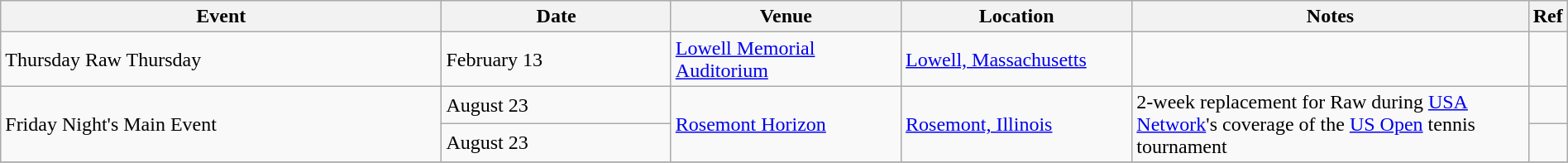<table class="wikitable plainrowheaders sortable" style="width:100%;">
<tr>
<th style="width:29%;">Event</th>
<th style="width:15%;">Date</th>
<th style="width:15%;">Venue</th>
<th style="width:15%;">Location</th>
<th style="width:99%;">Notes</th>
<th style="width:99%;">Ref</th>
</tr>
<tr>
<td>Thursday Raw Thursday</td>
<td>February 13</td>
<td><a href='#'>Lowell Memorial Auditorium</a></td>
<td><a href='#'>Lowell, Massachusetts</a></td>
<td></td>
</tr>
<tr>
<td rowspan=2>Friday Night's Main Event</td>
<td>August 23<br></td>
<td rowspan=2><a href='#'>Rosemont Horizon</a></td>
<td rowspan=2><a href='#'>Rosemont, Illinois</a></td>
<td rowspan=2>2-week replacement for Raw during <a href='#'>USA Network</a>'s coverage of the <a href='#'>US Open</a> tennis tournament</td>
<td></td>
</tr>
<tr>
<td>August 23<br></td>
<td></td>
</tr>
<tr>
</tr>
</table>
